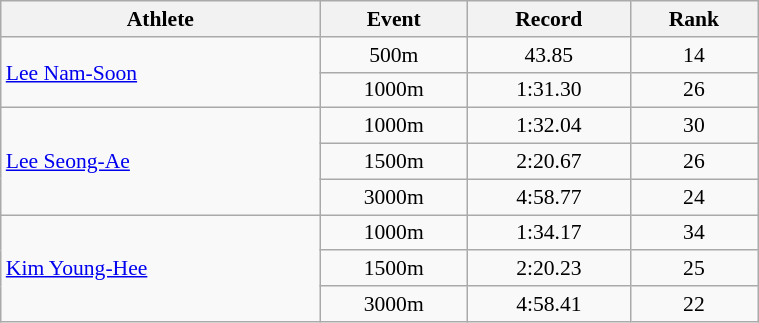<table class=wikitable style="font-size:90%; text-align:center; width:40%">
<tr>
<th>Athlete</th>
<th>Event</th>
<th>Record</th>
<th>Rank</th>
</tr>
<tr>
<td rowspan=2 align=left><a href='#'>Lee Nam-Soon</a></td>
<td>500m</td>
<td>43.85</td>
<td>14</td>
</tr>
<tr>
<td>1000m</td>
<td>1:31.30</td>
<td>26</td>
</tr>
<tr>
<td rowspan=3 align=left><a href='#'>Lee Seong-Ae</a></td>
<td>1000m</td>
<td>1:32.04</td>
<td>30</td>
</tr>
<tr>
<td>1500m</td>
<td>2:20.67</td>
<td>26</td>
</tr>
<tr>
<td>3000m</td>
<td>4:58.77</td>
<td>24</td>
</tr>
<tr>
<td rowspan=3 align=left><a href='#'>Kim Young-Hee</a></td>
<td>1000m</td>
<td>1:34.17</td>
<td>34</td>
</tr>
<tr>
<td>1500m</td>
<td>2:20.23</td>
<td>25</td>
</tr>
<tr>
<td>3000m</td>
<td>4:58.41</td>
<td>22</td>
</tr>
</table>
